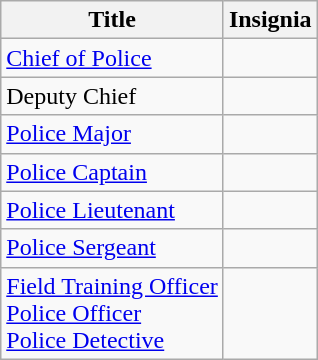<table class="wikitable">
<tr>
<th>Title</th>
<th>Insignia</th>
</tr>
<tr>
<td><a href='#'>Chief of Police</a></td>
<td></td>
</tr>
<tr>
<td>Deputy Chief</td>
<td></td>
</tr>
<tr>
<td><a href='#'>Police Major</a></td>
<td></td>
</tr>
<tr>
<td><a href='#'>Police Captain</a></td>
<td></td>
</tr>
<tr>
<td><a href='#'>Police Lieutenant</a></td>
<td></td>
</tr>
<tr>
<td><a href='#'>Police Sergeant</a></td>
<td></td>
</tr>
<tr>
<td><a href='#'>Field Training Officer</a><br><a href='#'>Police Officer</a><br><a href='#'>Police Detective</a></td>
<td></td>
</tr>
</table>
